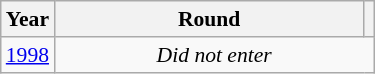<table class="wikitable" style="text-align: center; font-size:90%">
<tr>
<th>Year</th>
<th style="width:200px">Round</th>
<th></th>
</tr>
<tr>
<td><a href='#'>1998</a></td>
<td colspan="2"><em>Did not enter</em></td>
</tr>
</table>
